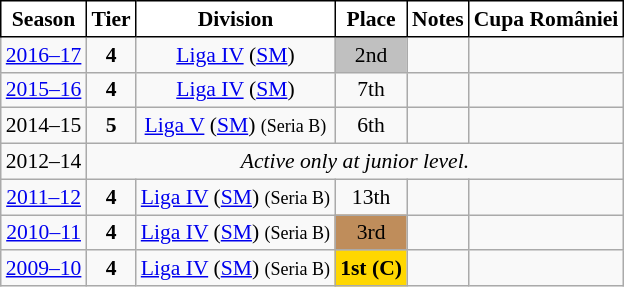<table class="wikitable" style="text-align:center; font-size:90%">
<tr>
<th style="background:#FFFFFF;color:#000000;border:1px solid #000000;">Season</th>
<th style="background:#FFFFFF;color:#000000;border:1px solid #000000;">Tier</th>
<th style="background:#FFFFFF;color:#000000;border:1px solid #000000;">Division</th>
<th style="background:#FFFFFF;color:#000000;border:1px solid #000000;">Place</th>
<th style="background:#FFFFFF;color:#000000;border:1px solid #000000;">Notes</th>
<th style="background:#FFFFFF;color:#000000;border:1px solid #000000;">Cupa României</th>
</tr>
<tr>
<td><a href='#'>2016–17</a></td>
<td><strong>4</strong></td>
<td><a href='#'>Liga IV</a> (<a href='#'>SM</a>)</td>
<td align=center bgcolor=silver>2nd</td>
<td></td>
<td></td>
</tr>
<tr>
<td><a href='#'>2015–16</a></td>
<td><strong>4</strong></td>
<td><a href='#'>Liga IV</a> (<a href='#'>SM</a>)</td>
<td>7th</td>
<td></td>
<td></td>
</tr>
<tr>
<td>2014–15</td>
<td><strong>5</strong></td>
<td><a href='#'>Liga V</a> (<a href='#'>SM</a>) <small>(Seria B)</small></td>
<td>6th</td>
<td></td>
<td></td>
</tr>
<tr>
<td>2012–14</td>
<td align=center colspan=5><em> Active only at junior level.</em></td>
</tr>
<tr>
<td><a href='#'>2011–12</a></td>
<td><strong>4</strong></td>
<td><a href='#'>Liga IV</a> (<a href='#'>SM</a>) <small>(Seria B)</small></td>
<td>13th</td>
<td></td>
<td></td>
</tr>
<tr>
<td><a href='#'>2010–11</a></td>
<td><strong>4</strong></td>
<td><a href='#'>Liga IV</a> (<a href='#'>SM</a>) <small>(Seria B)</small></td>
<td align=center bgcolor=#BF8D5B>3rd</td>
<td></td>
<td></td>
</tr>
<tr>
<td><a href='#'>2009–10</a></td>
<td><strong>4</strong></td>
<td><a href='#'>Liga IV</a> (<a href='#'>SM</a>) <small>(Seria B)</small></td>
<td align=center bgcolor=gold><strong>1st (C)</strong></td>
<td></td>
<td></td>
</tr>
</table>
